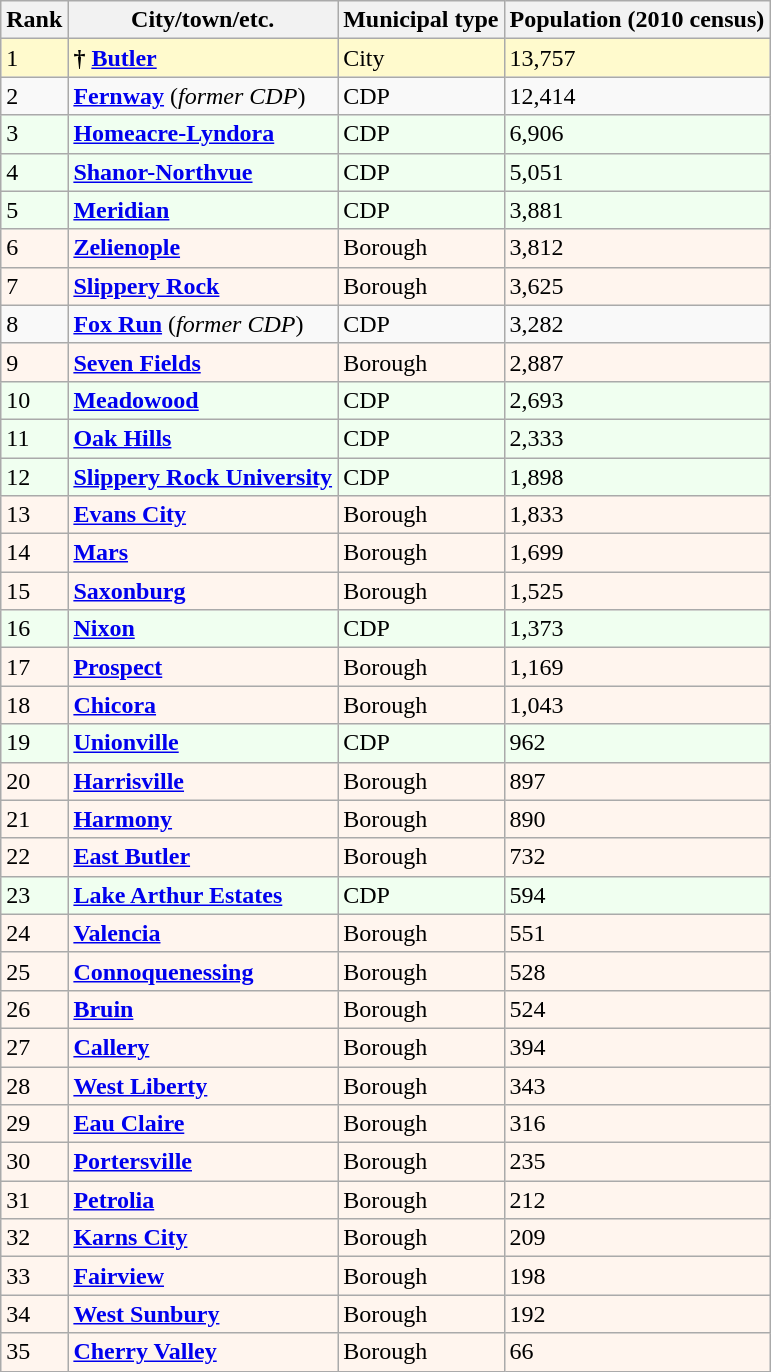<table class="wikitable sortable">
<tr>
<th>Rank</th>
<th>City/town/etc.</th>
<th>Municipal type</th>
<th>Population (2010 census)</th>
</tr>
<tr style="background-color:#FFFACD;">
<td>1</td>
<td><strong>† <a href='#'>Butler</a></strong></td>
<td>City</td>
<td>13,757</td>
</tr>
<tr style="background-color:;">
<td>2</td>
<td><strong><a href='#'>Fernway</a></strong> (<em>former CDP</em>)</td>
<td>CDP</td>
<td>12,414</td>
</tr>
<tr style="background-color:#F0FFF0;">
<td>3</td>
<td><strong><a href='#'>Homeacre-Lyndora</a></strong></td>
<td>CDP</td>
<td>6,906</td>
</tr>
<tr style="background-color:#F0FFF0;">
<td>4</td>
<td><strong><a href='#'>Shanor-Northvue</a></strong></td>
<td>CDP</td>
<td>5,051</td>
</tr>
<tr style="background-color:#F0FFF0;">
<td>5</td>
<td><strong><a href='#'>Meridian</a></strong></td>
<td>CDP</td>
<td>3,881</td>
</tr>
<tr style="background-color:#FFF5EE;">
<td>6</td>
<td><strong><a href='#'>Zelienople</a></strong></td>
<td>Borough</td>
<td>3,812</td>
</tr>
<tr style="background-color:#FFF5EE;">
<td>7</td>
<td><strong><a href='#'>Slippery Rock</a></strong></td>
<td>Borough</td>
<td>3,625</td>
</tr>
<tr style="background-color:;">
<td>8</td>
<td><strong><a href='#'>Fox Run</a></strong> (<em>former CDP</em>)</td>
<td>CDP</td>
<td>3,282</td>
</tr>
<tr style="background-color:#FFF5EE;">
<td>9</td>
<td><strong><a href='#'>Seven Fields</a></strong></td>
<td>Borough</td>
<td>2,887</td>
</tr>
<tr style="background-color:#F0FFF0;">
<td>10</td>
<td><strong><a href='#'>Meadowood</a></strong></td>
<td>CDP</td>
<td>2,693</td>
</tr>
<tr style="background-color:#F0FFF0;">
<td>11</td>
<td><strong><a href='#'>Oak Hills</a></strong></td>
<td>CDP</td>
<td>2,333</td>
</tr>
<tr style="background-color:#F0FFF0;">
<td>12</td>
<td><strong><a href='#'>Slippery Rock University</a></strong></td>
<td>CDP</td>
<td>1,898</td>
</tr>
<tr style="background-color:#FFF5EE;">
<td>13</td>
<td><strong><a href='#'>Evans City</a></strong></td>
<td>Borough</td>
<td>1,833</td>
</tr>
<tr style="background-color:#FFF5EE;">
<td>14</td>
<td><strong><a href='#'>Mars</a></strong></td>
<td>Borough</td>
<td>1,699</td>
</tr>
<tr style="background-color:#FFF5EE;">
<td>15</td>
<td><strong><a href='#'>Saxonburg</a></strong></td>
<td>Borough</td>
<td>1,525</td>
</tr>
<tr style="background-color:#F0FFF0;">
<td>16</td>
<td><strong><a href='#'>Nixon</a></strong></td>
<td>CDP</td>
<td>1,373</td>
</tr>
<tr style="background-color:#FFF5EE;">
<td>17</td>
<td><strong><a href='#'>Prospect</a></strong></td>
<td>Borough</td>
<td>1,169</td>
</tr>
<tr style="background-color:#FFF5EE;">
<td>18</td>
<td><strong><a href='#'>Chicora</a></strong></td>
<td>Borough</td>
<td>1,043</td>
</tr>
<tr style="background-color:#F0FFF0;">
<td>19</td>
<td><strong><a href='#'>Unionville</a></strong></td>
<td>CDP</td>
<td>962</td>
</tr>
<tr style="background-color:#FFF5EE;">
<td>20</td>
<td><strong><a href='#'>Harrisville</a></strong></td>
<td>Borough</td>
<td>897</td>
</tr>
<tr style="background-color:#FFF5EE;">
<td>21</td>
<td><strong><a href='#'>Harmony</a></strong></td>
<td>Borough</td>
<td>890</td>
</tr>
<tr style="background-color:#FFF5EE;">
<td>22</td>
<td><strong><a href='#'>East Butler</a></strong></td>
<td>Borough</td>
<td>732</td>
</tr>
<tr style="background-color:#F0FFF0;">
<td>23</td>
<td><strong><a href='#'>Lake Arthur Estates</a></strong></td>
<td>CDP</td>
<td>594</td>
</tr>
<tr style="background-color:#FFF5EE;">
<td>24</td>
<td><strong><a href='#'>Valencia</a></strong></td>
<td>Borough</td>
<td>551</td>
</tr>
<tr style="background-color:#FFF5EE;">
<td>25</td>
<td><strong><a href='#'>Connoquenessing</a></strong></td>
<td>Borough</td>
<td>528</td>
</tr>
<tr style="background-color:#FFF5EE;">
<td>26</td>
<td><strong><a href='#'>Bruin</a></strong></td>
<td>Borough</td>
<td>524</td>
</tr>
<tr style="background-color:#FFF5EE;">
<td>27</td>
<td><strong><a href='#'>Callery</a></strong></td>
<td>Borough</td>
<td>394</td>
</tr>
<tr style="background-color:#FFF5EE;">
<td>28</td>
<td><strong><a href='#'>West Liberty</a></strong></td>
<td>Borough</td>
<td>343</td>
</tr>
<tr style="background-color:#FFF5EE;">
<td>29</td>
<td><strong><a href='#'>Eau Claire</a></strong></td>
<td>Borough</td>
<td>316</td>
</tr>
<tr style="background-color:#FFF5EE;">
<td>30</td>
<td><strong><a href='#'>Portersville</a></strong></td>
<td>Borough</td>
<td>235</td>
</tr>
<tr style="background-color:#FFF5EE;">
<td>31</td>
<td><strong><a href='#'>Petrolia</a></strong></td>
<td>Borough</td>
<td>212</td>
</tr>
<tr style="background-color:#FFF5EE;">
<td>32</td>
<td><strong><a href='#'>Karns City</a></strong></td>
<td>Borough</td>
<td>209</td>
</tr>
<tr style="background-color:#FFF5EE;">
<td>33</td>
<td><strong><a href='#'>Fairview</a></strong></td>
<td>Borough</td>
<td>198</td>
</tr>
<tr style="background-color:#FFF5EE;">
<td>34</td>
<td><strong><a href='#'>West Sunbury</a></strong></td>
<td>Borough</td>
<td>192</td>
</tr>
<tr style="background-color:#FFF5EE;">
<td>35</td>
<td><strong><a href='#'>Cherry Valley</a></strong></td>
<td>Borough</td>
<td>66</td>
</tr>
</table>
